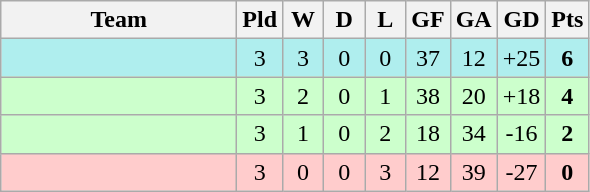<table class="wikitable" style="text-align:center;">
<tr>
<th width=150>Team</th>
<th width=20>Pld</th>
<th width=20>W</th>
<th width=20>D</th>
<th width=20>L</th>
<th width=20>GF</th>
<th width=20>GA</th>
<th width=20>GD</th>
<th width=20>Pts</th>
</tr>
<tr bgcolor="#afeeee">
<td align="left"></td>
<td>3</td>
<td>3</td>
<td>0</td>
<td>0</td>
<td>37</td>
<td>12</td>
<td>+25</td>
<td><strong>6</strong></td>
</tr>
<tr bgcolor="#ccffcc">
<td align="left"></td>
<td>3</td>
<td>2</td>
<td>0</td>
<td>1</td>
<td>38</td>
<td>20</td>
<td>+18</td>
<td><strong>4</strong></td>
</tr>
<tr bgcolor="#ccffcc">
<td align="left"></td>
<td>3</td>
<td>1</td>
<td>0</td>
<td>2</td>
<td>18</td>
<td>34</td>
<td>-16</td>
<td><strong>2</strong></td>
</tr>
<tr bgcolor="#ffcccc">
<td align="left"></td>
<td>3</td>
<td>0</td>
<td>0</td>
<td>3</td>
<td>12</td>
<td>39</td>
<td>-27</td>
<td><strong>0</strong></td>
</tr>
</table>
